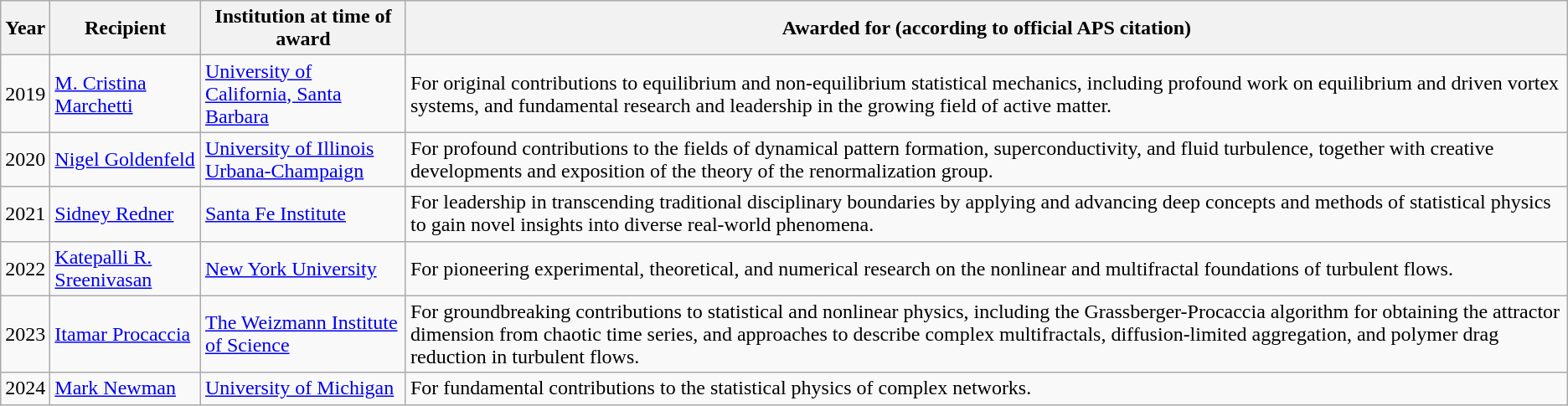<table class="wikitable">
<tr>
<th>Year</th>
<th>Recipient</th>
<th>Institution at time of award</th>
<th>Awarded for (according to official APS citation)</th>
</tr>
<tr>
<td>2019</td>
<td><a href='#'>M. Cristina Marchetti</a></td>
<td><a href='#'>University of California, Santa Barbara</a></td>
<td>For original contributions to equilibrium and non-equilibrium statistical mechanics, including profound work on equilibrium and driven vortex systems, and fundamental research and leadership in the growing field of active matter.</td>
</tr>
<tr>
<td>2020</td>
<td><a href='#'>Nigel Goldenfeld</a></td>
<td><a href='#'>University of Illinois Urbana-Champaign</a></td>
<td>For profound contributions to the fields of dynamical pattern formation, superconductivity, and fluid turbulence, together with creative developments and exposition of the theory of the renormalization group.</td>
</tr>
<tr>
<td>2021</td>
<td><a href='#'>Sidney Redner</a></td>
<td><a href='#'>Santa Fe Institute</a></td>
<td>For leadership in transcending traditional disciplinary boundaries by applying and advancing deep concepts and methods of statistical physics to gain novel insights into diverse real-world phenomena.</td>
</tr>
<tr>
<td>2022</td>
<td><a href='#'>Katepalli R. Sreenivasan</a></td>
<td><a href='#'>New York University</a></td>
<td>For pioneering experimental, theoretical, and numerical research on the nonlinear and multifractal foundations of turbulent flows.</td>
</tr>
<tr>
<td>2023</td>
<td><a href='#'>Itamar Procaccia </a></td>
<td><a href='#'>The Weizmann Institute of Science</a></td>
<td>For groundbreaking contributions to statistical and nonlinear physics, including the Grassberger-Procaccia algorithm for obtaining the attractor dimension from chaotic time series, and approaches to describe complex multifractals, diffusion-limited aggregation, and polymer drag reduction in turbulent flows.</td>
</tr>
<tr>
<td>2024</td>
<td><a href='#'>Mark Newman</a></td>
<td><a href='#'>University of Michigan</a></td>
<td>For fundamental contributions to the statistical physics of complex networks.</td>
</tr>
</table>
